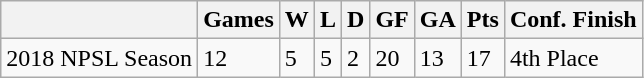<table class="wikitable">
<tr>
<th></th>
<th>Games</th>
<th>W</th>
<th>L</th>
<th>D</th>
<th>GF</th>
<th>GA</th>
<th>Pts</th>
<th>Conf. Finish</th>
</tr>
<tr>
<td>2018 NPSL Season</td>
<td>12</td>
<td>5</td>
<td>5</td>
<td>2</td>
<td>20</td>
<td>13</td>
<td>17</td>
<td>4th Place</td>
</tr>
</table>
